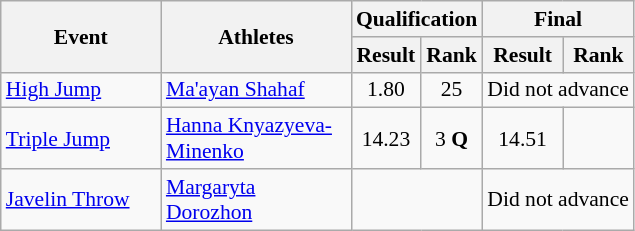<table class="wikitable" border="1" style="font-size:90%">
<tr>
<th rowspan="2" width=100>Event</th>
<th rowspan="2" width=120>Athletes</th>
<th colspan="2">Qualification</th>
<th colspan="2">Final</th>
</tr>
<tr>
<th>Result</th>
<th>Rank</th>
<th>Result</th>
<th>Rank</th>
</tr>
<tr>
<td><a href='#'>High Jump</a></td>
<td><a href='#'>Ma'ayan Shahaf</a></td>
<td align=center>1.80</td>
<td align=center>25</td>
<td colspan="2" align="center">Did not advance</td>
</tr>
<tr>
<td><a href='#'>Triple Jump</a></td>
<td><a href='#'>Hanna Knyazyeva-Minenko</a></td>
<td align=center>14.23</td>
<td align=center>3 <strong>Q</strong></td>
<td align=center>14.51</td>
<td align=center></td>
</tr>
<tr>
<td><a href='#'>Javelin Throw</a></td>
<td><a href='#'>Margaryta Dorozhon</a></td>
<td colspan="2" align="center"></td>
<td colspan="2" align="center">Did not advance</td>
</tr>
</table>
